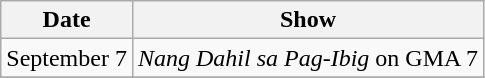<table class="wikitable">
<tr>
<th>Date</th>
<th>Show</th>
</tr>
<tr>
<td>September 7</td>
<td><em>Nang Dahil sa Pag-Ibig </em> on GMA 7</td>
</tr>
<tr>
</tr>
</table>
